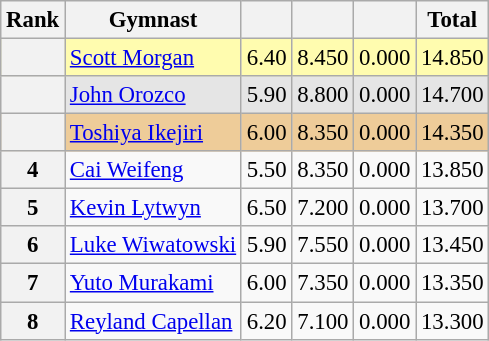<table class="wikitable sortable" style="text-align:center; font-size:95%">
<tr>
<th scope=col>Rank</th>
<th scope=col>Gymnast</th>
<th scope=col></th>
<th scope=col></th>
<th scope=col></th>
<th scope=col>Total</th>
</tr>
<tr bgcolor=fffcaf>
<th scope=row style="text-align:center"></th>
<td align=left><a href='#'>Scott Morgan</a><br></td>
<td>6.40</td>
<td>8.450</td>
<td>0.000</td>
<td>14.850</td>
</tr>
<tr bgcolor=e5e5e5>
<th scope=row style="text-align:center"></th>
<td align=left><a href='#'>John Orozco</a><br></td>
<td>5.90</td>
<td>8.800</td>
<td>0.000</td>
<td>14.700</td>
</tr>
<tr bgcolor=eecc99>
<th scope=row style="text-align:center"></th>
<td align=left><a href='#'>Toshiya Ikejiri</a><br></td>
<td>6.00</td>
<td>8.350</td>
<td>0.000</td>
<td>14.350</td>
</tr>
<tr>
<th scope=row style="text-align:center">4</th>
<td align=left><a href='#'>Cai Weifeng</a><br></td>
<td>5.50</td>
<td>8.350</td>
<td>0.000</td>
<td>13.850</td>
</tr>
<tr>
<th scope=row style="text-align:center">5</th>
<td align=left><a href='#'>Kevin Lytwyn</a><br></td>
<td>6.50</td>
<td>7.200</td>
<td>0.000</td>
<td>13.700</td>
</tr>
<tr>
<th scope=row style="text-align:center">6</th>
<td align=left><a href='#'>Luke Wiwatowski</a><br></td>
<td>5.90</td>
<td>7.550</td>
<td>0.000</td>
<td>13.450</td>
</tr>
<tr>
<th scope=row style="text-align:center">7</th>
<td align=left><a href='#'>Yuto Murakami</a><br></td>
<td>6.00</td>
<td>7.350</td>
<td>0.000</td>
<td>13.350</td>
</tr>
<tr>
<th scope=row style="text-align:center">8</th>
<td align=left><a href='#'>Reyland Capellan</a><br></td>
<td>6.20</td>
<td>7.100</td>
<td>0.000</td>
<td>13.300</td>
</tr>
</table>
